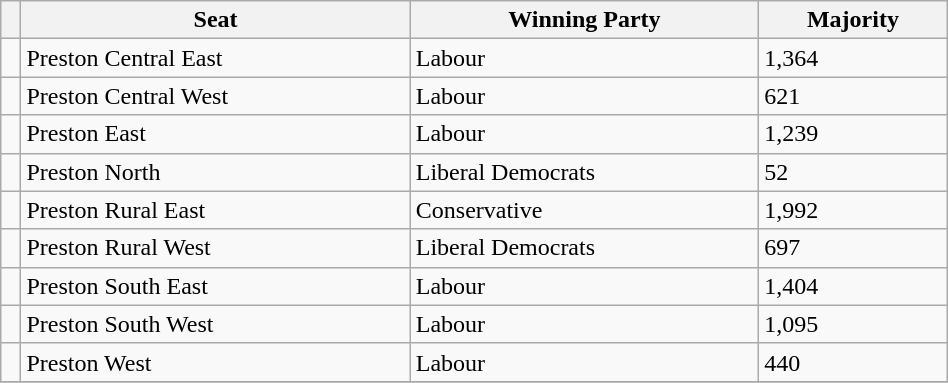<table class="wikitable" style="right; width:50%">
<tr>
<th></th>
<th>Seat</th>
<th>Winning Party</th>
<th>Majority</th>
</tr>
<tr>
<td></td>
<td>Preston Central East</td>
<td>Labour</td>
<td>1,364</td>
</tr>
<tr>
<td></td>
<td>Preston Central West</td>
<td>Labour</td>
<td>621</td>
</tr>
<tr>
<td></td>
<td>Preston East</td>
<td>Labour</td>
<td>1,239</td>
</tr>
<tr>
<td></td>
<td>Preston North</td>
<td>Liberal Democrats</td>
<td>52</td>
</tr>
<tr>
<td></td>
<td>Preston Rural East</td>
<td>Conservative</td>
<td>1,992</td>
</tr>
<tr>
<td></td>
<td>Preston Rural West</td>
<td>Liberal Democrats</td>
<td>697</td>
</tr>
<tr>
<td></td>
<td>Preston South East</td>
<td>Labour</td>
<td>1,404</td>
</tr>
<tr>
<td></td>
<td>Preston South West</td>
<td>Labour</td>
<td>1,095</td>
</tr>
<tr>
<td></td>
<td>Preston West</td>
<td>Labour</td>
<td>440</td>
</tr>
<tr>
</tr>
</table>
